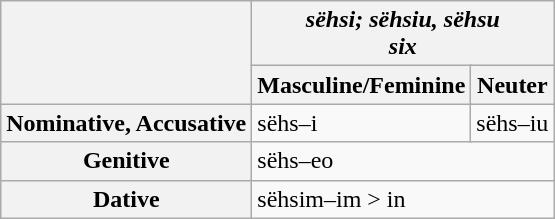<table class="wikitable">
<tr>
<th rowspan="2"></th>
<th colspan="4"><strong><em>sëhsi; sëhsiu, sëhsu<em><br> six<strong></th>
</tr>
<tr>
<th colspan="2"></strong>Masculine/Feminine<strong></th>
<th colspan="2"></strong>Neuter<strong></th>
</tr>
<tr>
<th></strong>Nominative, Accusative<strong></th>
<td colspan="2">sëhs</strong>–i<strong></td>
<td colspan="2">sëhs</strong>–iu<strong></td>
</tr>
<tr>
<th></strong>Genitive<strong></th>
<td colspan="4">sëhs</strong>–eo<strong></td>
</tr>
<tr>
<th></strong>Dative<strong></th>
<td colspan="4">sëhsim</strong>–im > in<strong></td>
</tr>
</table>
